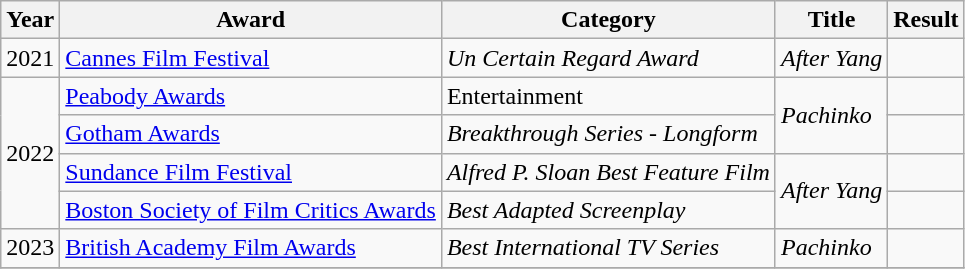<table class="wikitable plainrowheaders">
<tr>
<th scope="col">Year</th>
<th scope="col">Award</th>
<th scope="col">Category</th>
<th scope="col">Title</th>
<th scope="col">Result</th>
</tr>
<tr>
<td>2021</td>
<td><a href='#'>Cannes Film Festival</a></td>
<td><em>Un Certain Regard Award</em></td>
<td><em>After Yang</em></td>
<td></td>
</tr>
<tr>
<td rowspan=4>2022</td>
<td><a href='#'>Peabody Awards</a></td>
<td>Entertainment</td>
<td rowspan=2><em>Pachinko</em></td>
<td></td>
</tr>
<tr>
<td><a href='#'>Gotham Awards</a></td>
<td><em>Breakthrough Series - Longform</em></td>
<td></td>
</tr>
<tr>
<td><a href='#'>Sundance Film Festival</a></td>
<td><em>Alfred P. Sloan Best Feature Film</em></td>
<td rowspan=2><em>After Yang</em></td>
<td></td>
</tr>
<tr>
<td><a href='#'>Boston Society of Film Critics Awards</a></td>
<td><em>Best Adapted Screenplay</em></td>
<td></td>
</tr>
<tr>
<td>2023</td>
<td><a href='#'>British Academy Film Awards</a></td>
<td><em>Best International TV Series</em></td>
<td><em>Pachinko</em></td>
<td></td>
</tr>
<tr>
</tr>
</table>
